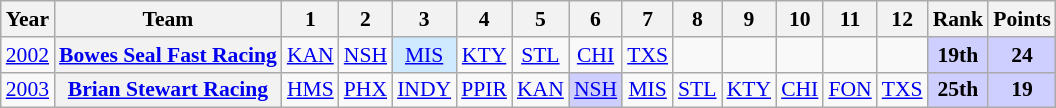<table class="wikitable" style="text-align:center; font-size:90%">
<tr>
<th>Year</th>
<th>Team</th>
<th>1</th>
<th>2</th>
<th>3</th>
<th>4</th>
<th>5</th>
<th>6</th>
<th>7</th>
<th>8</th>
<th>9</th>
<th>10</th>
<th>11</th>
<th>12</th>
<th>Rank</th>
<th>Points</th>
</tr>
<tr>
<td><a href='#'>2002</a></td>
<th><a href='#'>Bowes Seal Fast Racing</a></th>
<td><a href='#'>KAN</a></td>
<td><a href='#'>NSH</a></td>
<td style="background:#CFEAFF;"><a href='#'>MIS</a><br></td>
<td><a href='#'>KTY</a></td>
<td><a href='#'>STL</a></td>
<td><a href='#'>CHI</a></td>
<td><a href='#'>TXS</a></td>
<td></td>
<td></td>
<td></td>
<td></td>
<td></td>
<td style="background:#CFCFFF;"><strong>19th</strong></td>
<td style="background:#CFCFFF;"><strong>24</strong></td>
</tr>
<tr>
<td><a href='#'>2003</a></td>
<th><a href='#'>Brian Stewart Racing</a></th>
<td><a href='#'>HMS</a></td>
<td><a href='#'>PHX</a></td>
<td><a href='#'>INDY</a></td>
<td><a href='#'>PPIR</a></td>
<td><a href='#'>KAN</a></td>
<td style="background:#CFCFFF;"><a href='#'>NSH</a><br></td>
<td><a href='#'>MIS</a></td>
<td><a href='#'>STL</a></td>
<td><a href='#'>KTY</a></td>
<td><a href='#'>CHI</a></td>
<td><a href='#'>FON</a></td>
<td><a href='#'>TXS</a></td>
<td style="background:#CFCFFF;"><strong>25th</strong></td>
<td style="background:#CFCFFF;"><strong>19</strong></td>
</tr>
</table>
